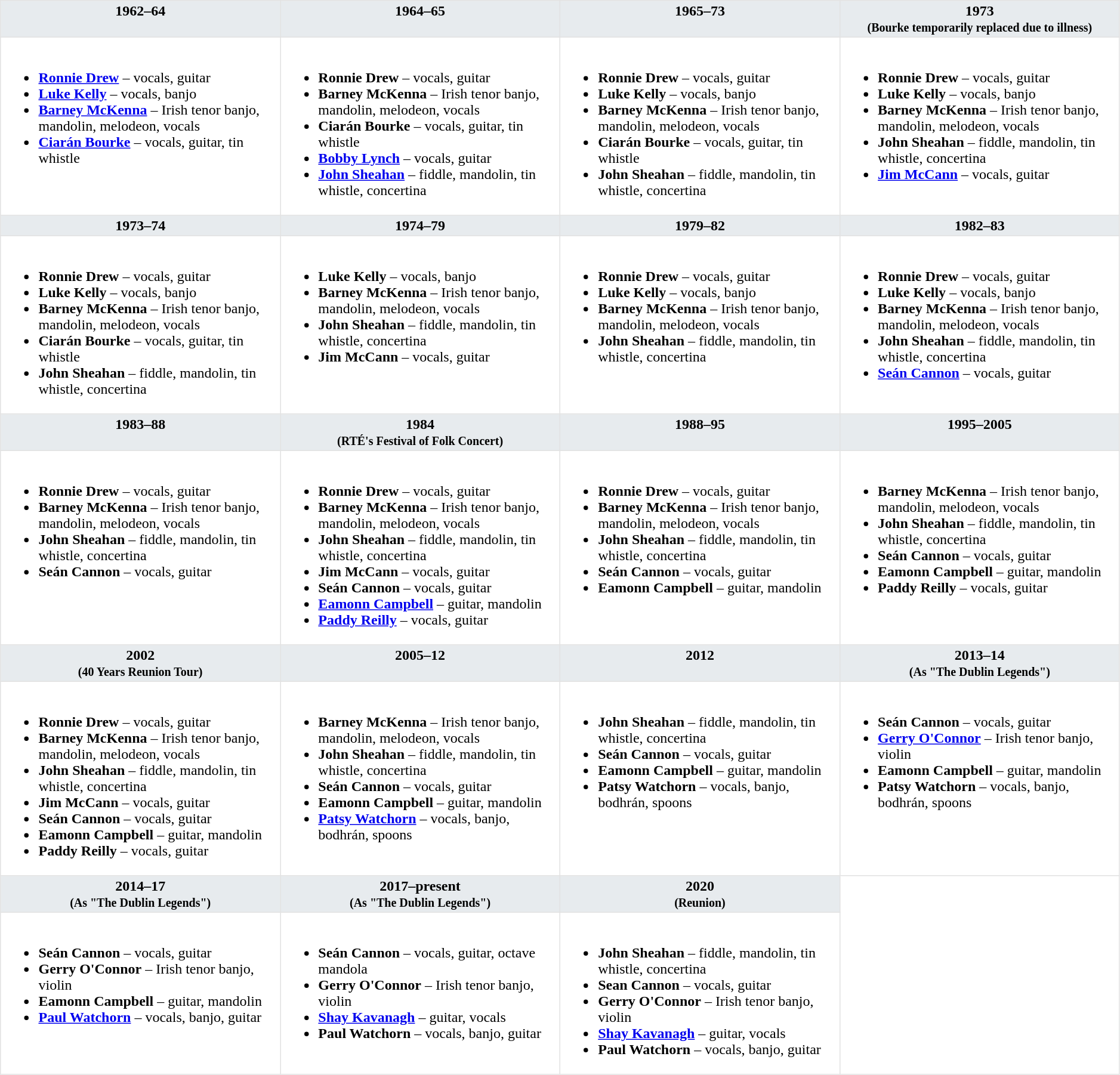<table class="toccolours" border="1" cellpadding="2" cellspacing="0"  style="float:width:375px; margin:0 0 1em 1em; border-collapse:collapse; border:1px solid #e2e2e2; width:99%;">
<tr>
<th style="vertical-align:top; background:#e7ebee; width:25%;">1962–64</th>
<th style="vertical-align:top; background:#e7ebee; width:25%;">1964–65</th>
<th style="vertical-align:top; background:#e7ebee; width:25%;">1965–73</th>
<th style="vertical-align:top; background:#e7ebee; width:25%;">1973<br><small>(Bourke temporarily replaced due to illness)</small></th>
</tr>
<tr>
<td valign=top><br><ul><li><strong><a href='#'>Ronnie Drew</a></strong> – vocals, guitar</li><li><strong><a href='#'>Luke Kelly</a></strong> – vocals, banjo</li><li><strong><a href='#'>Barney McKenna</a></strong> – Irish tenor banjo, mandolin, melodeon, vocals</li><li><strong><a href='#'>Ciarán Bourke</a></strong> – vocals, guitar, tin whistle</li></ul></td>
<td valign=top><br><ul><li><strong>Ronnie Drew</strong> – vocals, guitar</li><li><strong>Barney McKenna</strong> – Irish tenor banjo, mandolin, melodeon, vocals</li><li><strong>Ciarán Bourke</strong> – vocals, guitar, tin whistle</li><li><strong><a href='#'>Bobby Lynch</a></strong> – vocals, guitar</li><li><strong><a href='#'>John Sheahan</a></strong> – fiddle, mandolin, tin whistle, concertina</li></ul></td>
<td valign=top><br><ul><li><strong>Ronnie Drew</strong> – vocals, guitar</li><li><strong>Luke Kelly</strong> – vocals, banjo</li><li><strong>Barney McKenna</strong> – Irish tenor banjo, mandolin, melodeon, vocals</li><li><strong>Ciarán Bourke</strong> – vocals, guitar, tin whistle</li><li><strong>John Sheahan</strong> – fiddle, mandolin, tin whistle, concertina</li></ul></td>
<td valign=top><br><ul><li><strong>Ronnie Drew</strong> – vocals, guitar</li><li><strong>Luke Kelly</strong> – vocals, banjo</li><li><strong>Barney McKenna</strong> – Irish tenor banjo, mandolin, melodeon, vocals</li><li><strong>John Sheahan</strong> – fiddle, mandolin, tin whistle, concertina</li><li><strong><a href='#'>Jim McCann</a></strong> – vocals, guitar</li></ul></td>
</tr>
<tr>
<th style="vertical-align:top; background:#e7ebee; width:25%;">1973–74</th>
<th style="vertical-align:top; background:#e7ebee; width:25%;">1974–79</th>
<th style="vertical-align:top; background:#e7ebee; width:25%;">1979–82</th>
<th style="vertical-align:top; background:#e7ebee; width:25%;">1982–83</th>
</tr>
<tr>
<td valign=top><br><ul><li><strong>Ronnie Drew</strong> – vocals, guitar</li><li><strong>Luke Kelly</strong> – vocals, banjo</li><li><strong>Barney McKenna</strong> – Irish tenor banjo, mandolin, melodeon, vocals</li><li><strong>Ciarán Bourke</strong> – vocals, guitar, tin whistle</li><li><strong>John Sheahan</strong> – fiddle, mandolin, tin whistle, concertina</li></ul></td>
<td valign=top><br><ul><li><strong>Luke Kelly</strong> – vocals, banjo</li><li><strong>Barney McKenna</strong> – Irish tenor banjo, mandolin, melodeon, vocals</li><li><strong>John Sheahan</strong> – fiddle, mandolin, tin whistle, concertina</li><li><strong>Jim McCann</strong> – vocals, guitar</li></ul></td>
<td valign=top><br><ul><li><strong>Ronnie Drew</strong> – vocals, guitar</li><li><strong>Luke Kelly</strong> – vocals, banjo</li><li><strong>Barney McKenna</strong> – Irish tenor banjo, mandolin, melodeon, vocals</li><li><strong>John Sheahan</strong> – fiddle, mandolin, tin whistle, concertina</li></ul></td>
<td valign=top><br><ul><li><strong>Ronnie Drew</strong> – vocals, guitar</li><li><strong>Luke Kelly</strong> – vocals, banjo</li><li><strong>Barney McKenna</strong> – Irish tenor banjo, mandolin, melodeon, vocals</li><li><strong>John Sheahan</strong> – fiddle, mandolin, tin whistle, concertina</li><li><strong><a href='#'>Seán Cannon</a></strong> – vocals, guitar</li></ul></td>
</tr>
<tr>
<th style="vertical-align:top; background:#e7ebee; width:25%;">1983–88</th>
<th style="vertical-align:top; background:#e7ebee; width:25%;">1984<br><small>(RTÉ's Festival of Folk Concert)</small></th>
<th style="vertical-align:top; background:#e7ebee; width:25%;">1988–95</th>
<th style="vertical-align:top; background:#e7ebee; width:25%;">1995–2005</th>
</tr>
<tr>
<td valign=top><br><ul><li><strong>Ronnie Drew</strong> – vocals, guitar</li><li><strong>Barney McKenna</strong> – Irish tenor banjo, mandolin, melodeon, vocals</li><li><strong>John Sheahan</strong> – fiddle, mandolin, tin whistle, concertina</li><li><strong>Seán Cannon</strong> – vocals, guitar</li></ul></td>
<td valign=top><br><ul><li><strong>Ronnie Drew</strong> – vocals, guitar</li><li><strong>Barney McKenna</strong> – Irish tenor banjo, mandolin, melodeon, vocals</li><li><strong>John Sheahan</strong> – fiddle, mandolin, tin whistle, concertina</li><li><strong>Jim McCann</strong> – vocals, guitar</li><li><strong>Seán Cannon</strong> – vocals, guitar</li><li><strong><a href='#'>Eamonn Campbell</a></strong> – guitar, mandolin</li><li><strong><a href='#'>Paddy Reilly</a></strong> – vocals, guitar</li></ul></td>
<td valign=top><br><ul><li><strong>Ronnie Drew</strong> – vocals, guitar</li><li><strong>Barney McKenna</strong> – Irish tenor banjo, mandolin, melodeon, vocals</li><li><strong>John Sheahan</strong> – fiddle, mandolin, tin whistle, concertina</li><li><strong>Seán Cannon</strong> – vocals, guitar</li><li><strong>Eamonn Campbell</strong> – guitar, mandolin</li></ul></td>
<td valign=top><br><ul><li><strong>Barney McKenna</strong> – Irish tenor banjo, mandolin, melodeon, vocals</li><li><strong>John Sheahan</strong> – fiddle, mandolin, tin whistle, concertina</li><li><strong>Seán Cannon</strong> – vocals, guitar</li><li><strong>Eamonn Campbell</strong> – guitar, mandolin</li><li><strong>Paddy Reilly</strong> – vocals, guitar</li></ul></td>
</tr>
<tr>
<th style="vertical-align:top; background:#e7ebee; width:25%;">2002<br><small>(40 Years Reunion Tour)</small></th>
<th style="vertical-align:top; background:#e7ebee; width:25%;">2005–12</th>
<th style="vertical-align:top; background:#e7ebee; width:25%;">2012</th>
<th style="vertical-align:top; background:#e7ebee; width:25%;">2013–14<br><small>(As "The Dublin Legends")</small></th>
</tr>
<tr>
<td valign=top><br><ul><li><strong>Ronnie Drew</strong> – vocals, guitar</li><li><strong>Barney McKenna</strong> – Irish tenor banjo, mandolin, melodeon, vocals</li><li><strong>John Sheahan</strong> – fiddle, mandolin, tin whistle, concertina</li><li><strong>Jim McCann</strong> – vocals, guitar</li><li><strong>Seán Cannon</strong> – vocals, guitar</li><li><strong>Eamonn Campbell</strong> – guitar, mandolin</li><li><strong>Paddy Reilly</strong> – vocals, guitar</li></ul></td>
<td valign=top><br><ul><li><strong>Barney McKenna</strong> – Irish tenor banjo, mandolin, melodeon, vocals</li><li><strong>John Sheahan</strong> – fiddle, mandolin, tin whistle, concertina</li><li><strong>Seán Cannon</strong> – vocals, guitar</li><li><strong>Eamonn Campbell</strong> – guitar, mandolin</li><li><strong><a href='#'>Patsy Watchorn</a></strong> – vocals, banjo, bodhrán, spoons</li></ul></td>
<td valign=top><br><ul><li><strong>John Sheahan</strong> – fiddle, mandolin, tin whistle, concertina</li><li><strong>Seán Cannon</strong> – vocals, guitar</li><li><strong>Eamonn Campbell</strong> – guitar, mandolin</li><li><strong>Patsy Watchorn</strong> – vocals, banjo, bodhrán, spoons</li></ul></td>
<td valign=top><br><ul><li><strong>Seán Cannon</strong> – vocals, guitar</li><li><strong><a href='#'>Gerry O'Connor</a></strong> – Irish tenor banjo, violin</li><li><strong>Eamonn Campbell</strong> – guitar, mandolin</li><li><strong>Patsy Watchorn</strong> – vocals, banjo, bodhrán, spoons</li></ul></td>
</tr>
<tr>
<th style="vertical-align:top; background:#e7ebee; width:25%;">2014–17<br><small>(As "The Dublin Legends")</small></th>
<th style="vertical-align:top; background:#e7ebee; width:25%;">2017–present<br><small>(As "The Dublin Legends")</small></th>
<th style="vertical-align:top; background:#e7ebee; width:25%;">2020<br><small>(Reunion)</small></th>
</tr>
<tr>
<td valign=top><br><ul><li><strong>Seán Cannon</strong> – vocals, guitar</li><li><strong>Gerry O'Connor</strong> – Irish tenor banjo, violin</li><li><strong>Eamonn Campbell</strong> – guitar, mandolin</li><li><strong><a href='#'>Paul Watchorn</a></strong> – vocals, banjo, guitar</li></ul></td>
<td valign=top><br><ul><li><strong>Seán Cannon</strong> – vocals, guitar, octave mandola</li><li><strong>Gerry O'Connor</strong> – Irish tenor banjo, violin</li><li><strong><a href='#'>Shay Kavanagh</a></strong> – guitar, vocals</li><li><strong>Paul Watchorn</strong> – vocals, banjo, guitar</li></ul></td>
<td valgin=top><br><ul><li><strong>John Sheahan</strong> – fiddle, mandolin, tin whistle, concertina</li><li><strong>Sean Cannon</strong> – vocals, guitar</li><li><strong>Gerry O'Connor</strong> – Irish tenor banjo, violin</li><li><strong><a href='#'>Shay Kavanagh</a></strong> – guitar, vocals</li><li><strong>Paul Watchorn</strong> – vocals, banjo, guitar</li></ul></td>
</tr>
</table>
